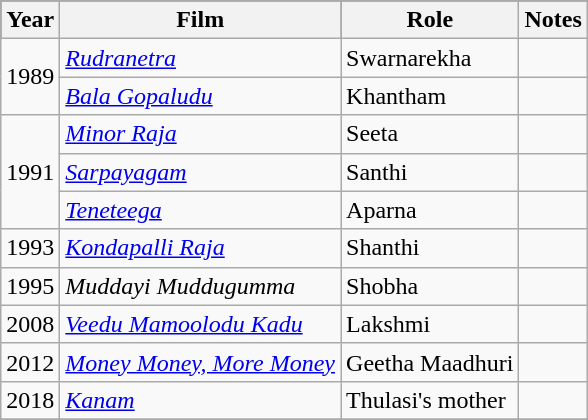<table class="wikitable sortable">
<tr style="background:#000;">
<th>Year</th>
<th>Film</th>
<th>Role</th>
<th class=unsortable>Notes</th>
</tr>
<tr>
<td rowspan="2">1989</td>
<td><em><a href='#'>Rudranetra</a></em></td>
<td>Swarnarekha</td>
<td></td>
</tr>
<tr>
<td><em><a href='#'>Bala Gopaludu</a></em></td>
<td>Khantham</td>
<td></td>
</tr>
<tr>
<td rowspan="3">1991</td>
<td><em><a href='#'>Minor Raja</a></em></td>
<td>Seeta</td>
<td></td>
</tr>
<tr>
<td><em><a href='#'>Sarpayagam</a></em></td>
<td>Santhi</td>
<td></td>
</tr>
<tr>
<td><em><a href='#'>Teneteega</a></em></td>
<td>Aparna</td>
<td></td>
</tr>
<tr>
<td>1993</td>
<td><em><a href='#'>Kondapalli Raja</a></em></td>
<td>Shanthi</td>
<td></td>
</tr>
<tr>
<td>1995</td>
<td><em>Muddayi Muddugumma</em></td>
<td>Shobha</td>
<td></td>
</tr>
<tr>
<td>2008</td>
<td><em><a href='#'>Veedu Mamoolodu Kadu</a></em></td>
<td>Lakshmi</td>
<td></td>
</tr>
<tr>
<td>2012</td>
<td><em><a href='#'>Money Money, More Money</a></em></td>
<td>Geetha Maadhuri</td>
<td></td>
</tr>
<tr>
<td>2018</td>
<td><em><a href='#'>Kanam</a></em></td>
<td>Thulasi's mother</td>
<td></td>
</tr>
<tr>
</tr>
</table>
